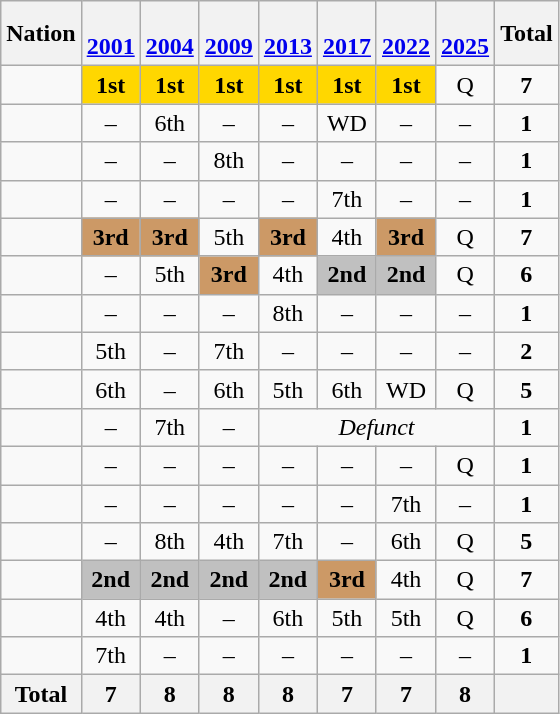<table class="wikitable" style="text-align:center">
<tr>
<th>Nation</th>
<th><br><a href='#'>2001</a></th>
<th><br><a href='#'>2004</a></th>
<th><br><a href='#'>2009</a></th>
<th><br><a href='#'>2013</a></th>
<th><br><a href='#'>2017</a></th>
<th><br><a href='#'>2022</a></th>
<th><br><a href='#'>2025</a></th>
<th>Total</th>
</tr>
<tr>
<td align=left></td>
<td bgcolor=gold><strong>1st</strong></td>
<td bgcolor=gold><strong>1st</strong></td>
<td bgcolor=gold><strong>1st</strong></td>
<td bgcolor=gold><strong>1st</strong></td>
<td bgcolor=gold><strong>1st</strong></td>
<td bgcolor=gold><strong>1st</strong></td>
<td>Q</td>
<td><strong>7</strong></td>
</tr>
<tr>
<td align=left></td>
<td>–</td>
<td>6th</td>
<td>–</td>
<td>–</td>
<td>WD</td>
<td>–</td>
<td>–</td>
<td><strong>1</strong></td>
</tr>
<tr>
<td align=left></td>
<td>–</td>
<td>–</td>
<td>8th</td>
<td>–</td>
<td>–</td>
<td>–</td>
<td>–</td>
<td><strong>1</strong></td>
</tr>
<tr>
<td align=left></td>
<td>–</td>
<td>–</td>
<td>–</td>
<td>–</td>
<td>7th</td>
<td>–</td>
<td>–</td>
<td><strong>1</strong></td>
</tr>
<tr>
<td align=left></td>
<td bgcolor=#cc9966><strong>3rd</strong></td>
<td bgcolor=#cc9966><strong>3rd</strong></td>
<td>5th</td>
<td bgcolor=#cc9966><strong>3rd</strong></td>
<td>4th</td>
<td bgcolor=cc9966><strong>3rd</strong></td>
<td>Q</td>
<td><strong>7</strong></td>
</tr>
<tr>
<td align=left></td>
<td>–</td>
<td>5th</td>
<td bgcolor=#cc9966><strong>3rd</strong></td>
<td>4th</td>
<td bgcolor=silver><strong>2nd</strong></td>
<td bgcolor=silver><strong>2nd</strong></td>
<td>Q</td>
<td><strong>6</strong></td>
</tr>
<tr>
<td align=left></td>
<td>–</td>
<td>–</td>
<td>–</td>
<td>8th</td>
<td>–</td>
<td>–</td>
<td>–</td>
<td><strong>1</strong></td>
</tr>
<tr>
<td align=left></td>
<td>5th</td>
<td>–</td>
<td>7th</td>
<td>–</td>
<td>–</td>
<td>–</td>
<td>–</td>
<td><strong>2</strong></td>
</tr>
<tr>
<td align=left></td>
<td>6th</td>
<td>–</td>
<td>6th</td>
<td>5th</td>
<td>6th</td>
<td>WD</td>
<td>Q</td>
<td><strong>5</strong></td>
</tr>
<tr>
<td align=left></td>
<td>–</td>
<td>7th</td>
<td>–</td>
<td colspan=4><em>Defunct</em></td>
<td><strong>1</strong></td>
</tr>
<tr>
<td align=left></td>
<td>–</td>
<td>–</td>
<td>–</td>
<td>–</td>
<td>–</td>
<td>–</td>
<td>Q</td>
<td><strong>1</strong></td>
</tr>
<tr>
<td align=left></td>
<td>–</td>
<td>–</td>
<td>–</td>
<td>–</td>
<td>–</td>
<td>7th</td>
<td>–</td>
<td><strong>1</strong></td>
</tr>
<tr>
<td align=left></td>
<td>–</td>
<td>8th</td>
<td>4th</td>
<td>7th</td>
<td>–</td>
<td>6th</td>
<td>Q</td>
<td><strong>5</strong></td>
</tr>
<tr>
<td align=left></td>
<td bgcolor=silver><strong>2nd</strong></td>
<td bgcolor=silver><strong>2nd</strong></td>
<td bgcolor=silver><strong>2nd</strong></td>
<td bgcolor=silver><strong>2nd</strong></td>
<td bgcolor=#cc9966><strong>3rd</strong></td>
<td>4th</td>
<td>Q</td>
<td><strong>7</strong></td>
</tr>
<tr>
<td align=left></td>
<td>4th</td>
<td>4th</td>
<td>–</td>
<td>6th</td>
<td>5th</td>
<td>5th</td>
<td>Q</td>
<td><strong>6</strong></td>
</tr>
<tr>
<td align=left></td>
<td>7th</td>
<td>–</td>
<td>–</td>
<td>–</td>
<td>–</td>
<td>–</td>
<td>–</td>
<td><strong>1</strong></td>
</tr>
<tr>
<th>Total</th>
<th>7</th>
<th>8</th>
<th>8</th>
<th>8</th>
<th>7</th>
<th>7</th>
<th>8</th>
<th></th>
</tr>
</table>
